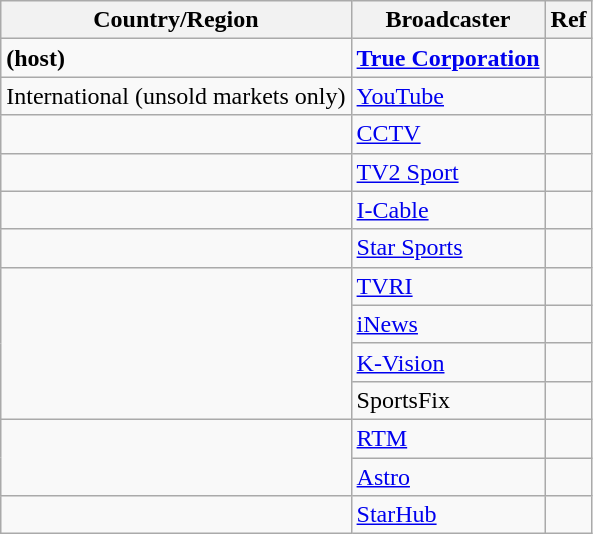<table class="wikitable">
<tr>
<th>Country/Region</th>
<th>Broadcaster</th>
<th>Ref</th>
</tr>
<tr>
<td><strong> (host)</strong></td>
<td><strong><a href='#'>True Corporation</a></strong></td>
<td><strong></strong></td>
</tr>
<tr>
<td>International (unsold markets only)</td>
<td><a href='#'>YouTube</a></td>
<td></td>
</tr>
<tr>
<td></td>
<td><a href='#'>CCTV</a></td>
<td></td>
</tr>
<tr>
<td></td>
<td><a href='#'>TV2 Sport</a></td>
<td></td>
</tr>
<tr>
<td></td>
<td><a href='#'>I-Cable</a></td>
<td></td>
</tr>
<tr>
<td></td>
<td><a href='#'>Star Sports</a></td>
<td></td>
</tr>
<tr>
<td rowspan="4"></td>
<td><a href='#'>TVRI</a></td>
<td></td>
</tr>
<tr>
<td><a href='#'>iNews</a></td>
<td></td>
</tr>
<tr>
<td><a href='#'>K-Vision</a></td>
<td></td>
</tr>
<tr>
<td>SportsFix</td>
<td></td>
</tr>
<tr>
<td rowspan="2"></td>
<td><a href='#'>RTM</a></td>
<td></td>
</tr>
<tr>
<td><a href='#'>Astro</a></td>
<td></td>
</tr>
<tr>
<td></td>
<td><a href='#'>StarHub</a></td>
<td></td>
</tr>
</table>
